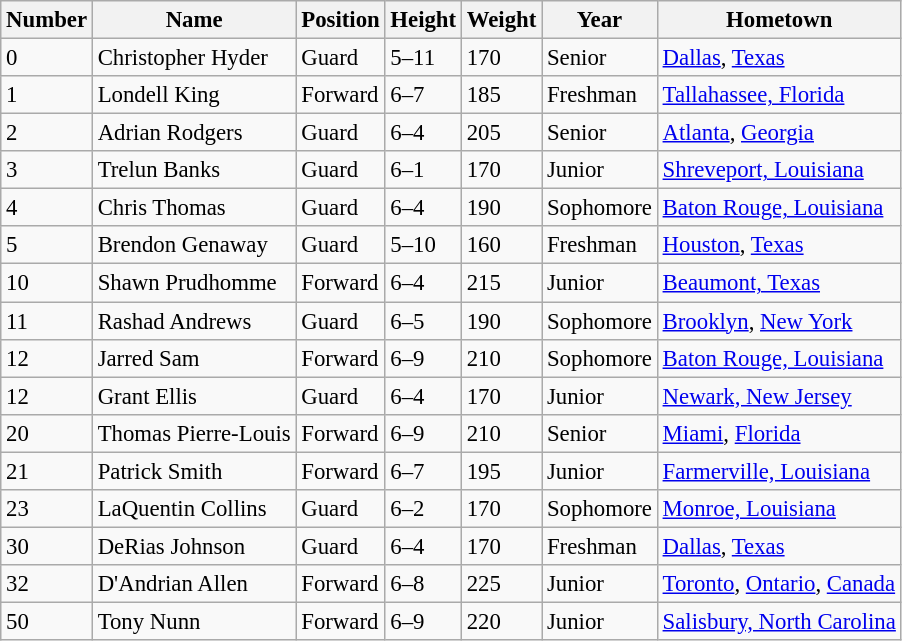<table class="wikitable sortable" style="font-size: 95%;">
<tr>
<th>Number</th>
<th>Name</th>
<th>Position</th>
<th>Height</th>
<th>Weight</th>
<th>Year</th>
<th>Hometown</th>
</tr>
<tr>
<td>0</td>
<td>Christopher Hyder</td>
<td>Guard</td>
<td>5–11</td>
<td>170</td>
<td>Senior</td>
<td><a href='#'>Dallas</a>, <a href='#'>Texas</a></td>
</tr>
<tr>
<td>1</td>
<td>Londell King</td>
<td>Forward</td>
<td>6–7</td>
<td>185</td>
<td>Freshman</td>
<td><a href='#'>Tallahassee, Florida</a></td>
</tr>
<tr>
<td>2</td>
<td>Adrian Rodgers</td>
<td>Guard</td>
<td>6–4</td>
<td>205</td>
<td>Senior</td>
<td><a href='#'>Atlanta</a>, <a href='#'>Georgia</a></td>
</tr>
<tr>
<td>3</td>
<td>Trelun Banks</td>
<td>Guard</td>
<td>6–1</td>
<td>170</td>
<td>Junior</td>
<td><a href='#'>Shreveport, Louisiana</a></td>
</tr>
<tr>
<td>4</td>
<td>Chris Thomas</td>
<td>Guard</td>
<td>6–4</td>
<td>190</td>
<td>Sophomore</td>
<td><a href='#'>Baton Rouge, Louisiana</a></td>
</tr>
<tr>
<td>5</td>
<td>Brendon Genaway</td>
<td>Guard</td>
<td>5–10</td>
<td>160</td>
<td>Freshman</td>
<td><a href='#'>Houston</a>, <a href='#'>Texas</a></td>
</tr>
<tr>
<td>10</td>
<td>Shawn Prudhomme</td>
<td>Forward</td>
<td>6–4</td>
<td>215</td>
<td>Junior</td>
<td><a href='#'>Beaumont, Texas</a></td>
</tr>
<tr>
<td>11</td>
<td>Rashad Andrews</td>
<td>Guard</td>
<td>6–5</td>
<td>190</td>
<td>Sophomore</td>
<td><a href='#'>Brooklyn</a>, <a href='#'>New York</a></td>
</tr>
<tr>
<td>12</td>
<td>Jarred Sam</td>
<td>Forward</td>
<td>6–9</td>
<td>210</td>
<td>Sophomore</td>
<td><a href='#'>Baton Rouge, Louisiana</a></td>
</tr>
<tr>
<td>12</td>
<td>Grant Ellis</td>
<td>Guard</td>
<td>6–4</td>
<td>170</td>
<td>Junior</td>
<td><a href='#'>Newark, New Jersey</a></td>
</tr>
<tr>
<td>20</td>
<td>Thomas Pierre-Louis</td>
<td>Forward</td>
<td>6–9</td>
<td>210</td>
<td>Senior</td>
<td><a href='#'>Miami</a>, <a href='#'>Florida</a></td>
</tr>
<tr>
<td>21</td>
<td>Patrick Smith</td>
<td>Forward</td>
<td>6–7</td>
<td>195</td>
<td>Junior</td>
<td><a href='#'>Farmerville, Louisiana</a></td>
</tr>
<tr>
<td>23</td>
<td>LaQuentin Collins</td>
<td>Guard</td>
<td>6–2</td>
<td>170</td>
<td>Sophomore</td>
<td><a href='#'>Monroe, Louisiana</a></td>
</tr>
<tr>
<td>30</td>
<td>DeRias Johnson</td>
<td>Guard</td>
<td>6–4</td>
<td>170</td>
<td>Freshman</td>
<td><a href='#'>Dallas</a>, <a href='#'>Texas</a></td>
</tr>
<tr>
<td>32</td>
<td>D'Andrian Allen</td>
<td>Forward</td>
<td>6–8</td>
<td>225</td>
<td>Junior</td>
<td><a href='#'>Toronto</a>, <a href='#'>Ontario</a>, <a href='#'>Canada</a></td>
</tr>
<tr>
<td>50</td>
<td>Tony Nunn</td>
<td>Forward</td>
<td>6–9</td>
<td>220</td>
<td>Junior</td>
<td><a href='#'>Salisbury, North Carolina</a></td>
</tr>
</table>
